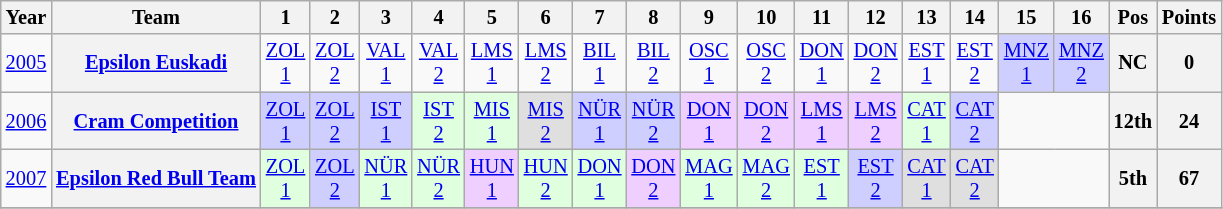<table class="wikitable" style="text-align:center; font-size:85%">
<tr>
<th>Year</th>
<th>Team</th>
<th>1</th>
<th>2</th>
<th>3</th>
<th>4</th>
<th>5</th>
<th>6</th>
<th>7</th>
<th>8</th>
<th>9</th>
<th>10</th>
<th>11</th>
<th>12</th>
<th>13</th>
<th>14</th>
<th>15</th>
<th>16</th>
<th>Pos</th>
<th>Points</th>
</tr>
<tr>
<td><a href='#'>2005</a></td>
<th nowrap><a href='#'>Epsilon Euskadi</a></th>
<td><a href='#'>ZOL<br>1</a></td>
<td><a href='#'>ZOL<br>2</a></td>
<td><a href='#'>VAL<br>1</a></td>
<td><a href='#'>VAL<br>2</a></td>
<td><a href='#'>LMS<br>1</a></td>
<td><a href='#'>LMS<br>2</a></td>
<td><a href='#'>BIL<br>1</a></td>
<td><a href='#'>BIL<br>2</a></td>
<td><a href='#'>OSC<br>1</a></td>
<td><a href='#'>OSC<br>2</a></td>
<td><a href='#'>DON<br>1</a></td>
<td><a href='#'>DON<br>2</a></td>
<td><a href='#'>EST<br>1</a></td>
<td><a href='#'>EST<br>2</a></td>
<td style="background:#CFCFFF;"><a href='#'>MNZ<br>1</a><br></td>
<td style="background:#CFCFFF;"><a href='#'>MNZ<br>2</a><br></td>
<th>NC</th>
<th>0</th>
</tr>
<tr>
<td><a href='#'>2006</a></td>
<th nowrap><a href='#'>Cram Competition</a></th>
<td style="background:#CFCFFF;"><a href='#'>ZOL<br>1</a><br></td>
<td style="background:#CFCFFF;"><a href='#'>ZOL<br>2</a><br></td>
<td style="background:#CFCFFF;"><a href='#'>IST<br>1</a><br></td>
<td style="background:#DFFFDF;"><a href='#'>IST<br>2</a><br></td>
<td style="background:#DFFFDF;"><a href='#'>MIS<br>1</a><br></td>
<td style="background:#DFDFDF;"><a href='#'>MIS<br>2</a><br></td>
<td style="background:#CFCFFF;"><a href='#'>NÜR<br>1</a><br></td>
<td style="background:#CFCFFF;"><a href='#'>NÜR<br>2</a><br></td>
<td style="background:#EFCFFF;"><a href='#'>DON<br>1</a><br></td>
<td style="background:#EFCFFF;"><a href='#'>DON<br>2</a><br></td>
<td style="background:#EFCFFF;"><a href='#'>LMS<br>1</a><br></td>
<td style="background:#EFCFFF;"><a href='#'>LMS<br>2</a><br></td>
<td style="background:#DFFFDF;"><a href='#'>CAT<br>1</a><br></td>
<td style="background:#CFCFFF;"><a href='#'>CAT<br>2</a><br></td>
<td colspan=2></td>
<th>12th</th>
<th>24</th>
</tr>
<tr>
<td><a href='#'>2007</a></td>
<th nowrap><a href='#'>Epsilon Red Bull Team</a></th>
<td style="background:#DFFFDF;"><a href='#'>ZOL<br>1</a><br></td>
<td style="background:#CFCFFF;"><a href='#'>ZOL<br>2</a><br></td>
<td style="background:#DFFFDF;"><a href='#'>NÜR<br>1</a><br></td>
<td style="background:#DFFFDF;"><a href='#'>NÜR<br>2</a><br></td>
<td style="background:#EFCFFF;"><a href='#'>HUN<br>1</a><br></td>
<td style="background:#DFFFDF;"><a href='#'>HUN<br>2</a><br></td>
<td style="background:#DFFFDF;"><a href='#'>DON<br>1</a><br></td>
<td style="background:#EFCFFF;"><a href='#'>DON<br>2</a><br></td>
<td style="background:#DFFFDF;"><a href='#'>MAG<br>1</a><br></td>
<td style="background:#DFFFDF;"><a href='#'>MAG<br>2</a><br></td>
<td style="background:#DFFFDF;"><a href='#'>EST<br>1</a><br></td>
<td style="background:#CFCFFF;"><a href='#'>EST<br>2</a><br></td>
<td style="background:#DFDFDF;"><a href='#'>CAT<br>1</a><br></td>
<td style="background:#DFDFDF;"><a href='#'>CAT<br>2</a><br></td>
<td colspan=2></td>
<th>5th</th>
<th>67</th>
</tr>
<tr>
</tr>
</table>
